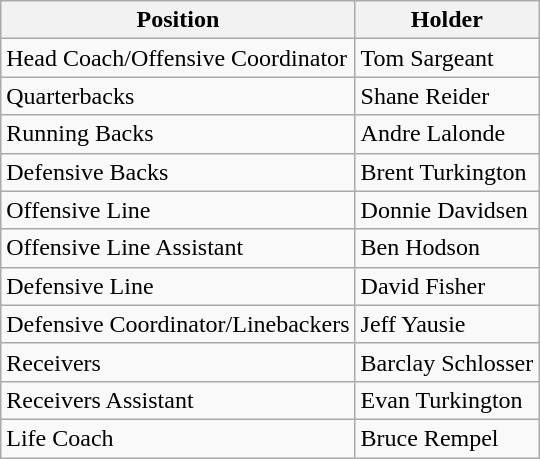<table class="wikitable">
<tr>
<th>Position</th>
<th>Holder</th>
</tr>
<tr>
<td>Head Coach/Offensive Coordinator</td>
<td>Tom Sargeant</td>
</tr>
<tr>
<td>Quarterbacks</td>
<td>Shane Reider</td>
</tr>
<tr>
<td>Running Backs</td>
<td>Andre Lalonde</td>
</tr>
<tr>
<td>Defensive Backs</td>
<td>Brent Turkington</td>
</tr>
<tr>
<td>Offensive Line</td>
<td>Donnie Davidsen</td>
</tr>
<tr>
<td>Offensive Line Assistant</td>
<td>Ben Hodson</td>
</tr>
<tr>
<td>Defensive Line</td>
<td>David Fisher</td>
</tr>
<tr>
<td>Defensive Coordinator/Linebackers</td>
<td>Jeff Yausie</td>
</tr>
<tr>
<td>Receivers</td>
<td>Barclay Schlosser</td>
</tr>
<tr>
<td>Receivers Assistant</td>
<td>Evan Turkington</td>
</tr>
<tr>
<td>Life Coach</td>
<td>Bruce Rempel</td>
</tr>
</table>
